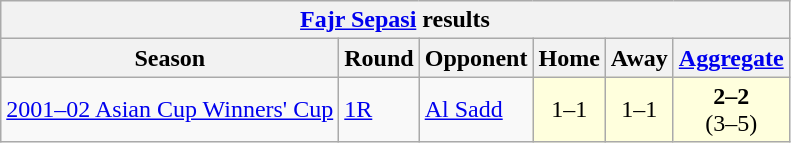<table class="wikitable">
<tr>
<th colspan="6"><a href='#'>Fajr Sepasi</a> results</th>
</tr>
<tr>
<th>Season</th>
<th>Round</th>
<th>Opponent</th>
<th>Home</th>
<th>Away</th>
<th><a href='#'>Aggregate</a></th>
</tr>
<tr>
<td><a href='#'>2001–02 Asian Cup Winners' Cup</a></td>
<td><a href='#'>1R</a></td>
<td> <a href='#'>Al Sadd</a></td>
<td bgcolor="#ffffdd" style="text-align:center;">1–1 </td>
<td bgcolor="#ffffdd" style="text-align:center;">1–1</td>
<td bgcolor="#ffffdd" style="text-align:center;"><strong>2–2</strong><br>(3–5)</td>
</tr>
</table>
